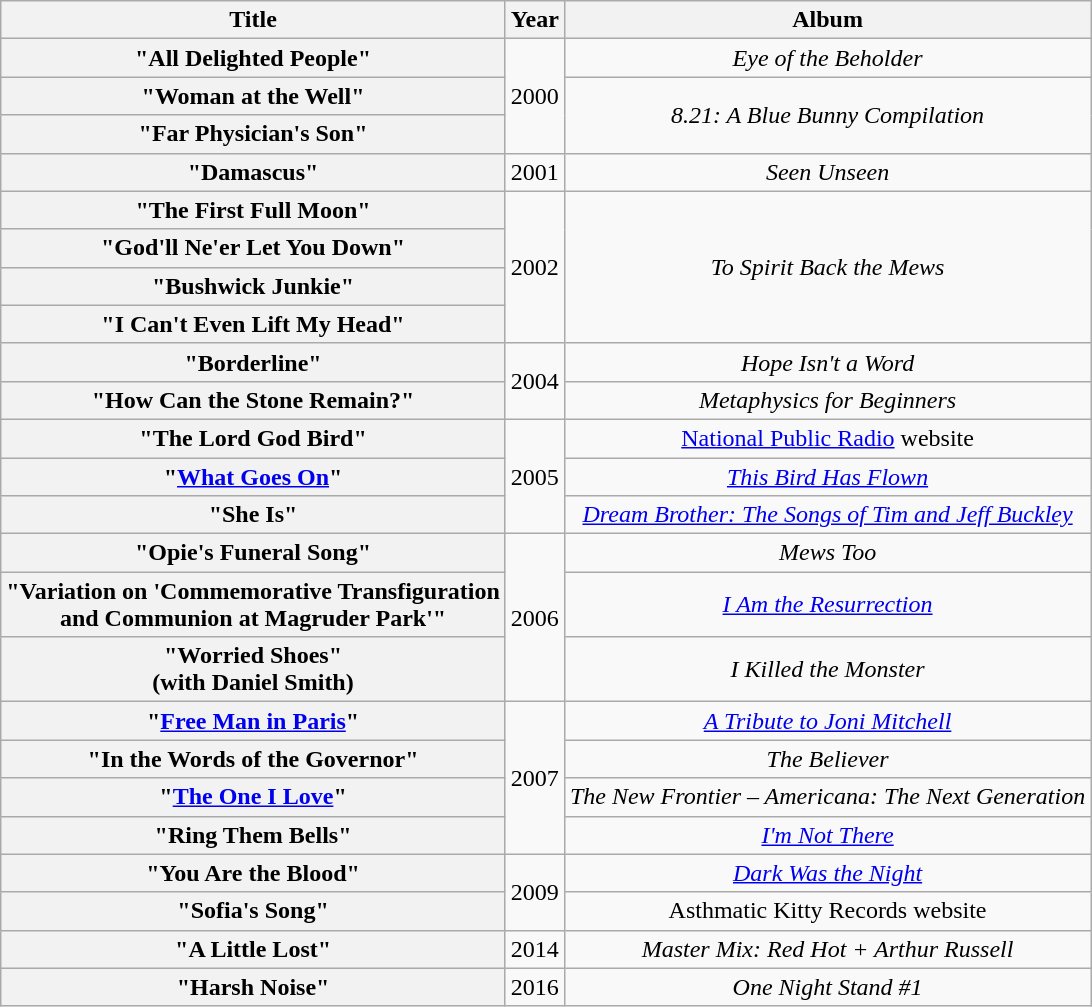<table class="wikitable plainrowheaders" style="text-align:center;">
<tr>
<th scope="col">Title</th>
<th scope="col">Year</th>
<th scope="col">Album</th>
</tr>
<tr>
<th scope="row">"All Delighted People"</th>
<td rowspan="3">2000</td>
<td><em>Eye of the Beholder</em></td>
</tr>
<tr>
<th scope="row">"Woman at the Well"</th>
<td rowspan="2"><em>8.21: A Blue Bunny Compilation</em></td>
</tr>
<tr>
<th scope="row">"Far Physician's Son"</th>
</tr>
<tr>
<th scope="row">"Damascus"</th>
<td>2001</td>
<td><em>Seen Unseen</em></td>
</tr>
<tr>
<th scope="row">"The First Full Moon"</th>
<td rowspan="4">2002</td>
<td rowspan="4"><em>To Spirit Back the Mews</em></td>
</tr>
<tr>
<th scope="row">"God'll Ne'er Let You Down"</th>
</tr>
<tr>
<th scope="row">"Bushwick Junkie"</th>
</tr>
<tr>
<th scope="row">"I Can't Even Lift My Head"</th>
</tr>
<tr>
<th scope="row">"Borderline"</th>
<td rowspan="2">2004</td>
<td><em>Hope Isn't a Word</em></td>
</tr>
<tr>
<th scope="row">"How Can the Stone Remain?"</th>
<td><em>Metaphysics for Beginners</em></td>
</tr>
<tr>
<th scope="row">"The Lord God Bird"</th>
<td rowspan="3">2005</td>
<td><a href='#'>National Public Radio</a> website</td>
</tr>
<tr>
<th scope="row">"<a href='#'>What Goes On</a>"</th>
<td><em><a href='#'>This Bird Has Flown</a></em></td>
</tr>
<tr>
<th scope="row">"She Is"</th>
<td><em><a href='#'>Dream Brother: The Songs of Tim and Jeff Buckley</a></em></td>
</tr>
<tr>
<th scope="row">"Opie's Funeral Song"</th>
<td rowspan="3">2006</td>
<td><em>Mews Too</em></td>
</tr>
<tr>
<th scope="row">"Variation on 'Commemorative Transfiguration<br>and Communion at Magruder Park'"</th>
<td><em><a href='#'>I Am the Resurrection</a></em></td>
</tr>
<tr>
<th scope="row">"Worried Shoes"<br>(with Daniel Smith)</th>
<td><em>I Killed the Monster</em></td>
</tr>
<tr>
<th scope="row">"<a href='#'>Free Man in Paris</a>"</th>
<td rowspan="4">2007</td>
<td><em><a href='#'>A Tribute to Joni Mitchell</a></em></td>
</tr>
<tr>
<th scope="row">"In the Words of the Governor"</th>
<td><em>The Believer</em></td>
</tr>
<tr>
<th scope="row">"<a href='#'>The One I Love</a>"</th>
<td><em>The New Frontier – Americana: The Next Generation</em></td>
</tr>
<tr>
<th scope="row">"Ring Them Bells"</th>
<td><em><a href='#'>I'm Not There</a></em></td>
</tr>
<tr>
<th scope="row">"You Are the Blood"</th>
<td rowspan="2">2009</td>
<td><em><a href='#'>Dark Was the Night</a></em></td>
</tr>
<tr>
<th scope="row">"Sofia's Song"</th>
<td>Asthmatic Kitty Records website</td>
</tr>
<tr>
<th scope="row">"A Little Lost"</th>
<td rowspan="1">2014</td>
<td><em>Master Mix: Red Hot + Arthur Russell</em></td>
</tr>
<tr>
<th scope="row">"Harsh Noise"</th>
<td rowspan="1">2016</td>
<td><em>One Night Stand #1</em></td>
</tr>
</table>
